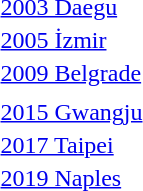<table>
<tr>
<td> <a href='#'>2003 Daegu</a></td>
<td></td>
<td></td>
<td></td>
</tr>
<tr>
<td> <a href='#'>2005 İzmir</a></td>
<td></td>
<td></td>
<td></td>
</tr>
<tr>
<td> <a href='#'>2009 Belgrade</a></td>
<td></td>
<td></td>
<td></td>
</tr>
<tr>
<td></td>
<td></td>
<td></td>
<td></td>
</tr>
<tr>
<td> <a href='#'>2015 Gwangju</a></td>
<td></td>
<td></td>
<td></td>
</tr>
<tr>
<td> <a href='#'>2017 Taipei</a></td>
<td></td>
<td></td>
<td></td>
</tr>
<tr>
<td> <a href='#'>2019 Naples</a></td>
<td></td>
<td></td>
<td></td>
</tr>
<tr>
<td></td>
<td></td>
<td></td>
<td></td>
</tr>
</table>
